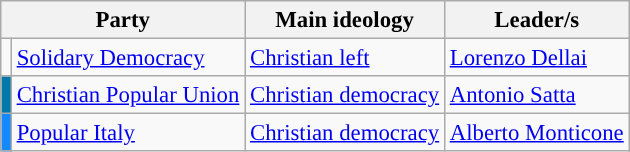<table class="wikitable" style="font-size:95%">
<tr>
<th colspan=2>Party</th>
<th>Main ideology</th>
<th>Leader/s</th>
</tr>
<tr>
<td></td>
<td><a href='#'>Solidary Democracy</a></td>
<td><a href='#'>Christian left</a></td>
<td><a href='#'>Lorenzo Dellai</a></td>
</tr>
<tr>
<td bgcolor="#0078AA"></td>
<td><a href='#'>Christian Popular Union</a></td>
<td><a href='#'>Christian democracy</a></td>
<td><a href='#'>Antonio Satta</a></td>
</tr>
<tr>
<td bgcolor="#1589FF"></td>
<td><a href='#'>Popular Italy</a></td>
<td><a href='#'>Christian democracy</a></td>
<td><a href='#'>Alberto Monticone</a></td>
</tr>
</table>
